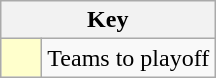<table class="wikitable" style="text-align: center;">
<tr>
<th colspan=2>Key</th>
</tr>
<tr>
<td style="background:#ffffcc; width:20px;"></td>
<td align=left>Teams to playoff</td>
</tr>
</table>
